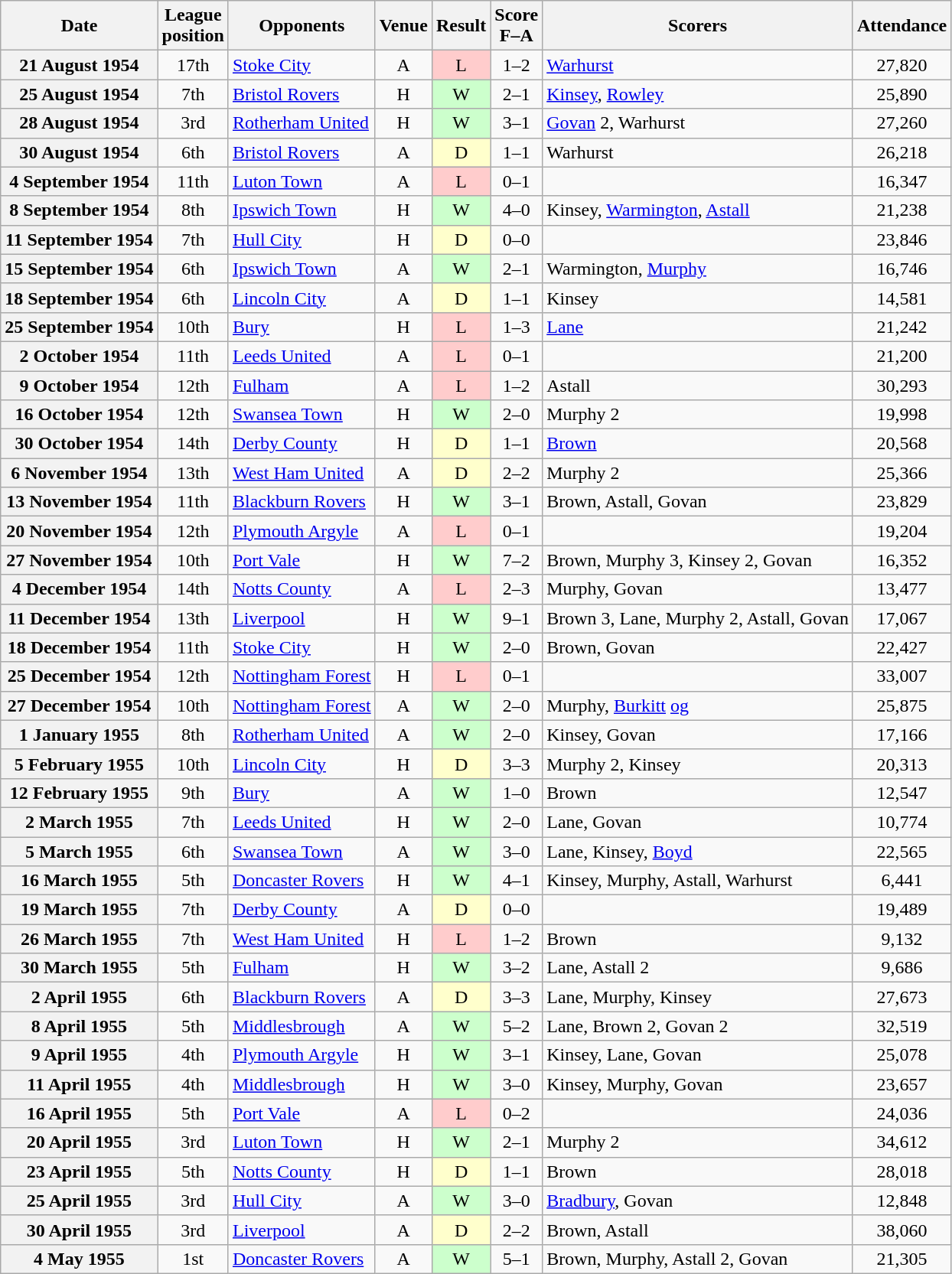<table class="wikitable plainrowheaders" style="text-align:center">
<tr>
<th scope="col">Date</th>
<th scope="col">League<br>position</th>
<th scope="col">Opponents</th>
<th scope="col">Venue</th>
<th scope="col">Result</th>
<th scope="col">Score<br>F–A</th>
<th scope="col">Scorers</th>
<th scope="col">Attendance</th>
</tr>
<tr>
<th scope="row">21 August 1954</th>
<td>17th</td>
<td align="left"><a href='#'>Stoke City</a></td>
<td>A</td>
<td style=background:#fcc>L</td>
<td>1–2</td>
<td align="left"><a href='#'>Warhurst</a></td>
<td>27,820</td>
</tr>
<tr>
<th scope="row">25 August 1954</th>
<td>7th</td>
<td align="left"><a href='#'>Bristol Rovers</a></td>
<td>H</td>
<td style=background:#cfc>W</td>
<td>2–1</td>
<td align="left"><a href='#'>Kinsey</a>, <a href='#'>Rowley</a></td>
<td>25,890</td>
</tr>
<tr>
<th scope="row">28 August 1954</th>
<td>3rd</td>
<td align="left"><a href='#'>Rotherham United</a></td>
<td>H</td>
<td style=background:#cfc>W</td>
<td>3–1</td>
<td align="left"><a href='#'>Govan</a> 2, Warhurst</td>
<td>27,260</td>
</tr>
<tr>
<th scope="row">30 August 1954</th>
<td>6th</td>
<td align="left"><a href='#'>Bristol Rovers</a></td>
<td>A</td>
<td style=background:#ffc>D</td>
<td>1–1</td>
<td align="left">Warhurst</td>
<td>26,218</td>
</tr>
<tr>
<th scope="row">4 September 1954</th>
<td>11th</td>
<td align="left"><a href='#'>Luton Town</a></td>
<td>A</td>
<td style=background:#fcc>L</td>
<td>0–1</td>
<td align="left"></td>
<td>16,347</td>
</tr>
<tr>
<th scope="row">8 September 1954</th>
<td>8th</td>
<td align="left"><a href='#'>Ipswich Town</a></td>
<td>H</td>
<td style=background:#cfc>W</td>
<td>4–0</td>
<td align="left">Kinsey, <a href='#'>Warmington</a>, <a href='#'>Astall</a></td>
<td>21,238</td>
</tr>
<tr>
<th scope="row">11 September 1954</th>
<td>7th</td>
<td align="left"><a href='#'>Hull City</a></td>
<td>H</td>
<td style=background:#ffc>D</td>
<td>0–0</td>
<td align="left"></td>
<td>23,846</td>
</tr>
<tr>
<th scope="row">15 September 1954</th>
<td>6th</td>
<td align="left"><a href='#'>Ipswich Town</a></td>
<td>A</td>
<td style=background:#cfc>W</td>
<td>2–1</td>
<td align="left">Warmington, <a href='#'>Murphy</a></td>
<td>16,746</td>
</tr>
<tr>
<th scope="row">18 September 1954</th>
<td>6th</td>
<td align="left"><a href='#'>Lincoln City</a></td>
<td>A</td>
<td style=background:#ffc>D</td>
<td>1–1</td>
<td align="left">Kinsey</td>
<td>14,581</td>
</tr>
<tr>
<th scope="row">25 September 1954</th>
<td>10th</td>
<td align="left"><a href='#'>Bury</a></td>
<td>H</td>
<td style=background:#fcc>L</td>
<td>1–3</td>
<td align="left"><a href='#'>Lane</a></td>
<td>21,242</td>
</tr>
<tr>
<th scope="row">2 October 1954</th>
<td>11th</td>
<td align="left"><a href='#'>Leeds United</a></td>
<td>A</td>
<td style=background:#fcc>L</td>
<td>0–1</td>
<td></td>
<td>21,200</td>
</tr>
<tr>
<th scope="row">9 October 1954</th>
<td>12th</td>
<td align="left"><a href='#'>Fulham</a></td>
<td>A</td>
<td style=background:#fcc>L</td>
<td>1–2</td>
<td align="left">Astall</td>
<td>30,293</td>
</tr>
<tr>
<th scope="row">16 October 1954</th>
<td>12th</td>
<td align="left"><a href='#'>Swansea Town</a></td>
<td>H</td>
<td style=background:#cfc>W</td>
<td>2–0</td>
<td align="left">Murphy 2</td>
<td>19,998</td>
</tr>
<tr>
<th scope="row">30 October 1954</th>
<td>14th</td>
<td align="left"><a href='#'>Derby County</a></td>
<td>H</td>
<td style=background:#ffc>D</td>
<td>1–1</td>
<td align="left"><a href='#'>Brown</a></td>
<td>20,568</td>
</tr>
<tr>
<th scope="row">6 November 1954</th>
<td>13th</td>
<td align="left"><a href='#'>West Ham United</a></td>
<td>A</td>
<td style=background:#ffc>D</td>
<td>2–2</td>
<td align="left">Murphy 2</td>
<td>25,366</td>
</tr>
<tr>
<th scope="row">13 November 1954</th>
<td>11th</td>
<td align="left"><a href='#'>Blackburn Rovers</a></td>
<td>H</td>
<td style=background:#cfc>W</td>
<td>3–1</td>
<td align="left">Brown, Astall, Govan</td>
<td>23,829</td>
</tr>
<tr>
<th scope="row">20 November 1954</th>
<td>12th</td>
<td align="left"><a href='#'>Plymouth Argyle</a></td>
<td>A</td>
<td style=background:#fcc>L</td>
<td>0–1</td>
<td></td>
<td>19,204</td>
</tr>
<tr>
<th scope="row">27 November 1954</th>
<td>10th</td>
<td align="left"><a href='#'>Port Vale</a></td>
<td>H</td>
<td style=background:#cfc>W</td>
<td>7–2</td>
<td align="left">Brown, Murphy 3, Kinsey 2, Govan</td>
<td>16,352</td>
</tr>
<tr>
<th scope="row">4 December 1954</th>
<td>14th</td>
<td align="left"><a href='#'>Notts County</a></td>
<td>A</td>
<td style=background:#fcc>L</td>
<td>2–3</td>
<td align="left">Murphy, Govan</td>
<td>13,477</td>
</tr>
<tr>
<th scope="row">11 December 1954</th>
<td>13th</td>
<td align="left"><a href='#'>Liverpool</a></td>
<td>H</td>
<td style=background:#cfc>W</td>
<td>9–1</td>
<td align="left">Brown 3, Lane, Murphy 2, Astall, Govan</td>
<td>17,067</td>
</tr>
<tr>
<th scope="row">18 December 1954</th>
<td>11th</td>
<td align="left"><a href='#'>Stoke City</a></td>
<td>H</td>
<td style=background:#cfc>W</td>
<td>2–0</td>
<td align="left">Brown, Govan</td>
<td>22,427</td>
</tr>
<tr>
<th scope="row">25 December 1954</th>
<td>12th</td>
<td align="left"><a href='#'>Nottingham Forest</a></td>
<td>H</td>
<td style=background:#fcc>L</td>
<td>0–1</td>
<td></td>
<td>33,007</td>
</tr>
<tr>
<th scope="row">27 December 1954</th>
<td>10th</td>
<td align="left"><a href='#'>Nottingham Forest</a></td>
<td>A</td>
<td style=background:#cfc>W</td>
<td>2–0</td>
<td align="left">Murphy, <a href='#'>Burkitt</a> <a href='#'>og</a></td>
<td>25,875</td>
</tr>
<tr>
<th scope="row">1 January 1955</th>
<td>8th</td>
<td align="left"><a href='#'>Rotherham United</a></td>
<td>A</td>
<td style=background:#cfc>W</td>
<td>2–0</td>
<td align="left">Kinsey, Govan</td>
<td>17,166</td>
</tr>
<tr>
<th scope="row">5 February 1955</th>
<td>10th</td>
<td align="left"><a href='#'>Lincoln City</a></td>
<td>H</td>
<td style=background:#ffc>D</td>
<td>3–3</td>
<td align="left">Murphy 2, Kinsey</td>
<td>20,313</td>
</tr>
<tr>
<th scope="row">12 February 1955</th>
<td>9th</td>
<td align="left"><a href='#'>Bury</a></td>
<td>A</td>
<td style=background:#cfc>W</td>
<td>1–0</td>
<td align="left">Brown</td>
<td>12,547</td>
</tr>
<tr>
<th scope="row">2 March 1955</th>
<td>7th</td>
<td align="left"><a href='#'>Leeds United</a></td>
<td>H</td>
<td style=background:#cfc>W</td>
<td>2–0</td>
<td align="left">Lane, Govan</td>
<td>10,774</td>
</tr>
<tr>
<th scope="row">5 March 1955</th>
<td>6th</td>
<td align="left"><a href='#'>Swansea Town</a></td>
<td>A</td>
<td style=background:#cfc>W</td>
<td>3–0</td>
<td align="left">Lane, Kinsey, <a href='#'>Boyd</a></td>
<td>22,565</td>
</tr>
<tr>
<th scope="row">16 March 1955</th>
<td>5th</td>
<td align="left"><a href='#'>Doncaster Rovers</a></td>
<td>H</td>
<td style=background:#cfc>W</td>
<td>4–1</td>
<td align="left">Kinsey, Murphy, Astall, Warhurst</td>
<td>6,441</td>
</tr>
<tr>
<th scope="row">19 March 1955</th>
<td>7th</td>
<td align="left"><a href='#'>Derby County</a></td>
<td>A</td>
<td style=background:#ffc>D</td>
<td>0–0</td>
<td></td>
<td>19,489</td>
</tr>
<tr>
<th scope="row">26 March 1955</th>
<td>7th</td>
<td align="left"><a href='#'>West Ham United</a></td>
<td>H</td>
<td style=background:#fcc>L</td>
<td>1–2</td>
<td align="left">Brown</td>
<td>9,132</td>
</tr>
<tr>
<th scope="row">30 March 1955</th>
<td>5th</td>
<td align="left"><a href='#'>Fulham</a></td>
<td>H</td>
<td style=background:#cfc>W</td>
<td>3–2</td>
<td align="left">Lane, Astall 2</td>
<td>9,686</td>
</tr>
<tr>
<th scope="row">2 April 1955</th>
<td>6th</td>
<td align="left"><a href='#'>Blackburn Rovers</a></td>
<td>A</td>
<td style=background:#ffc>D</td>
<td>3–3</td>
<td align="left">Lane, Murphy, Kinsey</td>
<td>27,673</td>
</tr>
<tr>
<th scope="row">8 April 1955</th>
<td>5th</td>
<td align="left"><a href='#'>Middlesbrough</a></td>
<td>A</td>
<td style=background:#cfc>W</td>
<td>5–2</td>
<td align="left">Lane, Brown 2, Govan 2</td>
<td>32,519</td>
</tr>
<tr>
<th scope="row">9 April 1955</th>
<td>4th</td>
<td align="left"><a href='#'>Plymouth Argyle</a></td>
<td>H</td>
<td style=background:#cfc>W</td>
<td>3–1</td>
<td align="left">Kinsey, Lane, Govan</td>
<td>25,078</td>
</tr>
<tr>
<th scope="row">11 April 1955</th>
<td>4th</td>
<td align="left"><a href='#'>Middlesbrough</a></td>
<td>H</td>
<td style=background:#cfc>W</td>
<td>3–0</td>
<td align="left">Kinsey, Murphy, Govan</td>
<td>23,657</td>
</tr>
<tr>
<th scope="row">16 April 1955</th>
<td>5th</td>
<td align="left"><a href='#'>Port Vale</a></td>
<td>A</td>
<td style=background:#fcc>L</td>
<td>0–2</td>
<td></td>
<td>24,036</td>
</tr>
<tr>
<th scope="row">20 April 1955</th>
<td>3rd</td>
<td align="left"><a href='#'>Luton Town</a></td>
<td>H</td>
<td style=background:#cfc>W</td>
<td>2–1</td>
<td align="left">Murphy 2</td>
<td>34,612</td>
</tr>
<tr>
<th scope="row">23 April 1955</th>
<td>5th</td>
<td align="left"><a href='#'>Notts County</a></td>
<td>H</td>
<td style=background:#ffc>D</td>
<td>1–1</td>
<td align="left">Brown</td>
<td>28,018</td>
</tr>
<tr>
<th scope="row">25 April 1955</th>
<td>3rd</td>
<td align="left"><a href='#'>Hull City</a></td>
<td>A</td>
<td style=background:#cfc>W</td>
<td>3–0</td>
<td align="left"><a href='#'>Bradbury</a>, Govan</td>
<td>12,848</td>
</tr>
<tr>
<th scope="row">30 April 1955</th>
<td>3rd</td>
<td align="left"><a href='#'>Liverpool</a></td>
<td>A</td>
<td style=background:#ffc>D</td>
<td>2–2</td>
<td align="left">Brown, Astall</td>
<td>38,060</td>
</tr>
<tr>
<th scope="row">4 May 1955</th>
<td>1st</td>
<td align="left"><a href='#'>Doncaster Rovers</a></td>
<td>A</td>
<td style=background:#cfc>W</td>
<td>5–1</td>
<td align="left">Brown, Murphy, Astall 2, Govan</td>
<td>21,305</td>
</tr>
</table>
